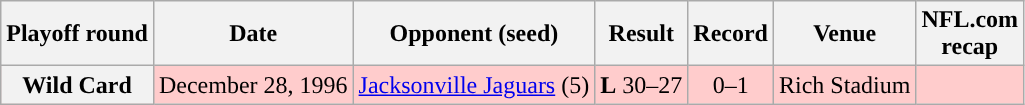<table class="wikitable" style="text-align:center">
<tr>
<th>Playoff round</th>
<th>Date</th>
<th>Opponent (seed)</th>
<th>Result</th>
<th>Record</th>
<th>Venue</th>
<th>NFL.com<br>recap</th>
</tr>
<tr style="background: #fcc;">
<th>Wild Card</th>
<td>December 28, 1996</td>
<td><a href='#'>Jacksonville Jaguars</a> (5)</td>
<td><strong>L</strong> 30–27</td>
<td>0–1</td>
<td>Rich Stadium</td>
<td></td>
</tr>
</table>
